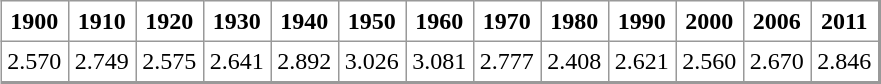<table align="center" rules="all" cellspacing="0" cellpadding="4" style="border: 1px solid #999; border-right: 2px solid #999; border-bottom:2px solid #999">
<tr>
<th>1900</th>
<th>1910</th>
<th>1920</th>
<th>1930</th>
<th>1940</th>
<th>1950</th>
<th>1960</th>
<th>1970</th>
<th>1980</th>
<th>1990</th>
<th>2000</th>
<th>2006</th>
<th>2011</th>
</tr>
<tr>
<td align=center>2.570</td>
<td align=center>2.749</td>
<td align=center>2.575</td>
<td align=center>2.641</td>
<td align=center>2.892</td>
<td align=center>3.026</td>
<td align=center>3.081</td>
<td align=center>2.777</td>
<td align=center>2.408</td>
<td align=center>2.621</td>
<td align=center>2.560</td>
<td align=center>2.670</td>
<td align=center>2.846</td>
</tr>
</table>
